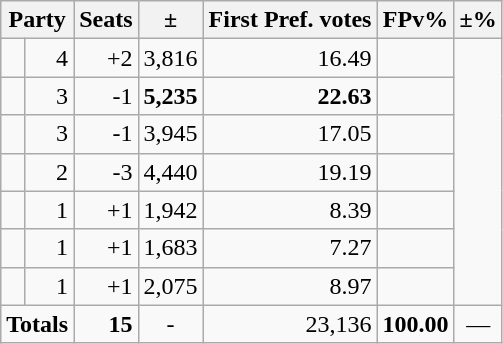<table class=wikitable>
<tr>
<th colspan=2 align=center>Party</th>
<th valign=top>Seats</th>
<th valign=top>±</th>
<th valign=top>First Pref. votes</th>
<th valign=top>FPv%</th>
<th valign=top>±%</th>
</tr>
<tr>
<td></td>
<td align=right>4</td>
<td align=right>+2</td>
<td align=right>3,816</td>
<td align=right>16.49</td>
<td align=right></td>
</tr>
<tr>
<td></td>
<td align=right>3</td>
<td align=right>-1</td>
<td align=right><strong>5,235</strong></td>
<td align=right><strong>22.63</strong></td>
<td align=right></td>
</tr>
<tr>
<td></td>
<td align=right>3</td>
<td align=right>-1</td>
<td align=right>3,945</td>
<td align=right>17.05</td>
<td align=right></td>
</tr>
<tr>
<td></td>
<td align=right>2</td>
<td align=right>-3</td>
<td align=right>4,440</td>
<td align=right>19.19</td>
<td align=right></td>
</tr>
<tr>
<td></td>
<td align=right>1</td>
<td align=right>+1</td>
<td align=right>1,942</td>
<td align=right>8.39</td>
<td align=right></td>
</tr>
<tr>
<td></td>
<td align=right>1</td>
<td align=right>+1</td>
<td align=right>1,683</td>
<td align=right>7.27</td>
<td align=right></td>
</tr>
<tr>
<td></td>
<td align=right>1</td>
<td align=right>+1</td>
<td align=right>2,075</td>
<td align=right>8.97</td>
<td align=right></td>
</tr>
<tr>
<td colspan=2 align=center><strong>Totals</strong></td>
<td align=right><strong>15</strong></td>
<td align=center>-</td>
<td align=right>23,136</td>
<td align=center><strong>100.00</strong></td>
<td align=center>—</td>
</tr>
</table>
